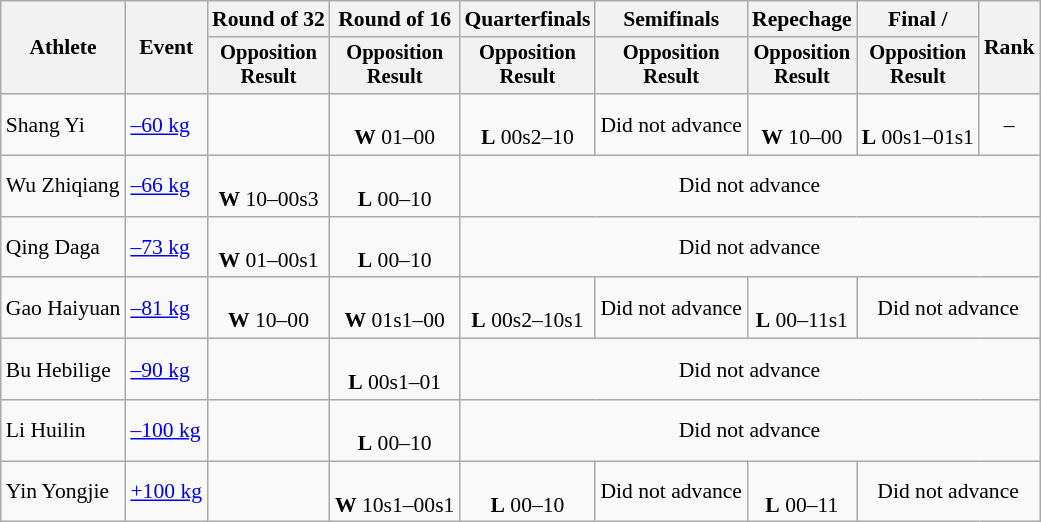<table class=wikitable style=font-size:90%;text-align:center>
<tr>
<th rowspan="2">Athlete</th>
<th rowspan="2">Event</th>
<th>Round of 32</th>
<th>Round of 16</th>
<th>Quarterfinals</th>
<th>Semifinals</th>
<th>Repechage</th>
<th>Final / </th>
<th rowspan=2>Rank</th>
</tr>
<tr style="font-size:95%">
<th>Opposition<br>Result</th>
<th>Opposition<br>Result</th>
<th>Opposition<br>Result</th>
<th>Opposition<br>Result</th>
<th>Opposition<br>Result</th>
<th>Opposition<br>Result</th>
</tr>
<tr>
<td align=left>Shang Yi</td>
<td align=left><a href='#'>–60 kg</a></td>
<td></td>
<td><br><strong>W</strong> 01–00</td>
<td><br><strong>L</strong> 00s2–10</td>
<td>Did not advance</td>
<td><br><strong>W</strong> 10–00</td>
<td><br><strong>L</strong> 00s1–01s1</td>
<td>–</td>
</tr>
<tr>
<td align=left>Wu Zhiqiang</td>
<td align=left><a href='#'>–66 kg</a></td>
<td><br><strong>W</strong> 10–00s3</td>
<td><br><strong>L</strong> 00–10</td>
<td colspan=5>Did not advance</td>
</tr>
<tr>
<td align=left>Qing Daga</td>
<td align=left><a href='#'>–73 kg</a></td>
<td><br><strong>W</strong> 01–00s1</td>
<td><br><strong>L</strong> 00–10</td>
<td colspan=5>Did not advance</td>
</tr>
<tr>
<td align=left>Gao Haiyuan</td>
<td align=left><a href='#'>–81 kg</a></td>
<td><br><strong>W</strong> 10–00</td>
<td><br><strong>W</strong> 01s1–00</td>
<td><br><strong>L</strong> 00s2–10s1</td>
<td>Did not advance</td>
<td><br><strong>L</strong> 00–11s1</td>
<td colspan=2>Did not advance</td>
</tr>
<tr>
<td align=left>Bu Hebilige</td>
<td align=left><a href='#'>–90 kg</a></td>
<td></td>
<td><br><strong>L</strong> 00s1–01</td>
<td colspan=5>Did not advance</td>
</tr>
<tr>
<td align=left>Li Huilin</td>
<td align=left><a href='#'>–100 kg</a></td>
<td></td>
<td><br><strong>L</strong> 00–10</td>
<td colspan=5>Did not advance</td>
</tr>
<tr>
<td align=left>Yin Yongjie</td>
<td align=left><a href='#'>+100 kg</a></td>
<td></td>
<td><br><strong>W</strong> 10s1–00s1</td>
<td><br><strong>L</strong> 00–10</td>
<td>Did not advance</td>
<td><br><strong>L</strong> 00–11</td>
<td colspan=2>Did not advance</td>
</tr>
</table>
